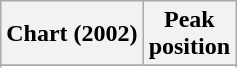<table class="wikitable sortable plainrowheaders" style="text-align:center">
<tr>
<th scope="col">Chart (2002)</th>
<th scope="col">Peak<br> position</th>
</tr>
<tr>
</tr>
<tr>
</tr>
<tr>
</tr>
<tr>
</tr>
<tr>
</tr>
<tr>
</tr>
<tr>
</tr>
<tr>
</tr>
<tr>
</tr>
<tr>
</tr>
<tr>
</tr>
<tr>
</tr>
<tr>
</tr>
<tr>
</tr>
<tr>
</tr>
<tr>
</tr>
</table>
